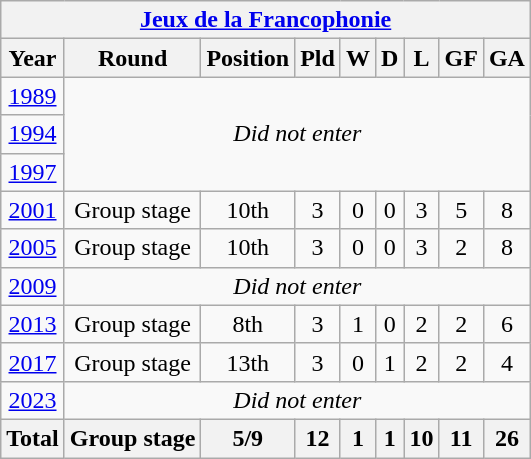<table class="wikitable" style="text-align: center;">
<tr>
<th colspan=9><a href='#'>Jeux de la Francophonie</a></th>
</tr>
<tr>
<th>Year</th>
<th>Round</th>
<th>Position</th>
<th>Pld</th>
<th>W</th>
<th>D</th>
<th>L</th>
<th>GF</th>
<th>GA</th>
</tr>
<tr>
<td> <a href='#'>1989</a></td>
<td rowspan=3 colspan=8><em>Did not enter</em></td>
</tr>
<tr>
<td> <a href='#'>1994</a></td>
</tr>
<tr>
<td> <a href='#'>1997</a></td>
</tr>
<tr>
<td> <a href='#'>2001</a></td>
<td>Group stage</td>
<td>10th</td>
<td>3</td>
<td>0</td>
<td>0</td>
<td>3</td>
<td>5</td>
<td>8</td>
</tr>
<tr>
<td> <a href='#'>2005</a></td>
<td>Group stage</td>
<td>10th</td>
<td>3</td>
<td>0</td>
<td>0</td>
<td>3</td>
<td>2</td>
<td>8</td>
</tr>
<tr>
<td> <a href='#'>2009</a></td>
<td rowspan=1 colspan=8><em>Did not enter</em></td>
</tr>
<tr>
<td> <a href='#'>2013</a></td>
<td>Group stage</td>
<td>8th</td>
<td>3</td>
<td>1</td>
<td>0</td>
<td>2</td>
<td>2</td>
<td>6</td>
</tr>
<tr>
<td> <a href='#'>2017</a></td>
<td>Group stage</td>
<td>13th</td>
<td>3</td>
<td>0</td>
<td>1</td>
<td>2</td>
<td>2</td>
<td>4</td>
</tr>
<tr>
<td> <a href='#'>2023</a></td>
<td colspan=8><em>Did not enter</em></td>
</tr>
<tr>
<th><strong>Total</strong></th>
<th>Group stage</th>
<th>5/9</th>
<th>12</th>
<th>1</th>
<th>1</th>
<th>10</th>
<th>11</th>
<th>26</th>
</tr>
</table>
